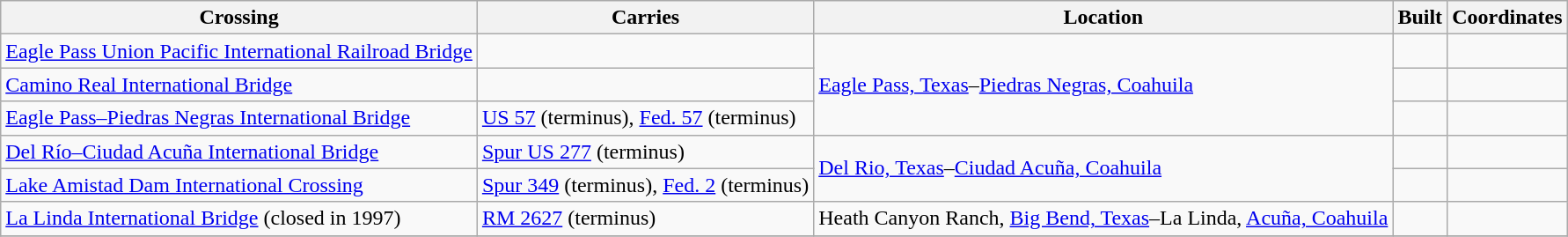<table class=wikitable>
<tr>
<th>Crossing</th>
<th>Carries</th>
<th>Location</th>
<th>Built</th>
<th>Coordinates</th>
</tr>
<tr>
<td><a href='#'>Eagle Pass Union Pacific International Railroad Bridge</a></td>
<td></td>
<td rowspan=3><a href='#'>Eagle Pass, Texas</a>–<a href='#'>Piedras Negras, Coahuila</a></td>
<td></td>
<td></td>
</tr>
<tr>
<td><a href='#'>Camino Real International Bridge</a></td>
<td></td>
<td></td>
<td></td>
</tr>
<tr>
<td><a href='#'>Eagle Pass–Piedras Negras International Bridge</a></td>
<td><a href='#'>US 57</a> (terminus), <a href='#'>Fed. 57</a> (terminus)</td>
<td></td>
<td></td>
</tr>
<tr>
<td><a href='#'>Del Río–Ciudad Acuña International Bridge</a></td>
<td><a href='#'>Spur US 277</a> (terminus)</td>
<td rowspan=2><a href='#'>Del Rio, Texas</a>–<a href='#'>Ciudad Acuña, Coahuila</a></td>
<td></td>
<td></td>
</tr>
<tr>
<td><a href='#'>Lake Amistad Dam International Crossing</a></td>
<td><a href='#'>Spur 349</a> (terminus), <a href='#'>Fed. 2</a> (terminus)</td>
<td></td>
<td></td>
</tr>
<tr>
<td><a href='#'>La Linda International Bridge</a> (closed in 1997)</td>
<td><a href='#'>RM 2627</a> (terminus)</td>
<td>Heath Canyon Ranch, <a href='#'>Big Bend, Texas</a>–La Linda, <a href='#'>Acuña, Coahuila</a></td>
<td></td>
<td></td>
</tr>
<tr>
</tr>
</table>
